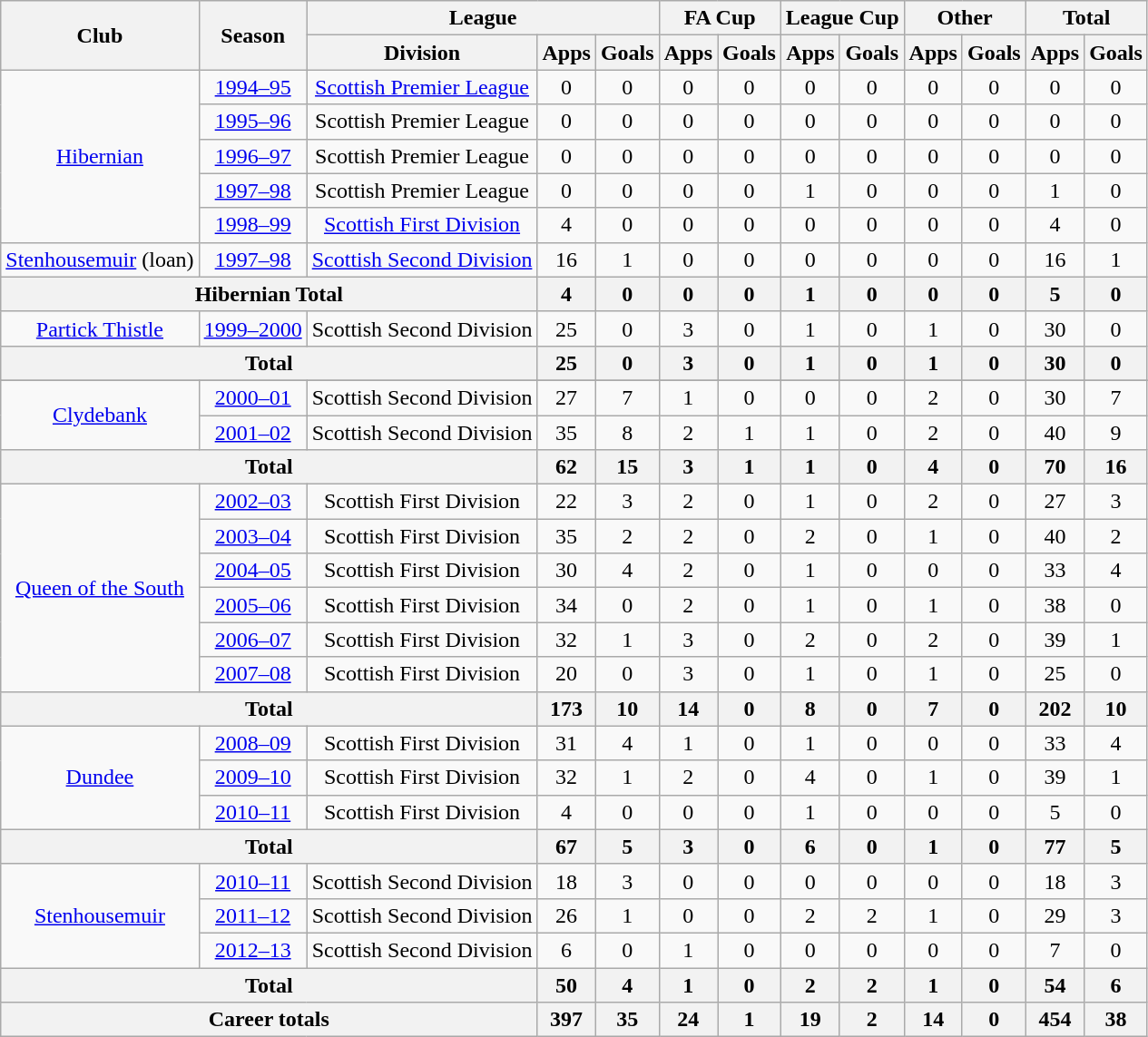<table class="wikitable" style="text-align: center;">
<tr>
<th rowspan="2">Club</th>
<th rowspan="2">Season</th>
<th colspan="3">League</th>
<th colspan="2">FA Cup</th>
<th colspan="2">League Cup</th>
<th colspan="2">Other</th>
<th colspan="2">Total</th>
</tr>
<tr>
<th>Division</th>
<th>Apps</th>
<th>Goals</th>
<th>Apps</th>
<th>Goals</th>
<th>Apps</th>
<th>Goals</th>
<th>Apps</th>
<th>Goals</th>
<th>Apps</th>
<th>Goals</th>
</tr>
<tr>
<td rowspan="5" valign="center"><a href='#'>Hibernian</a></td>
<td><a href='#'>1994–95</a></td>
<td><a href='#'>Scottish Premier League</a></td>
<td>0</td>
<td>0</td>
<td>0</td>
<td>0</td>
<td>0</td>
<td>0</td>
<td>0</td>
<td>0</td>
<td>0</td>
<td>0</td>
</tr>
<tr>
<td><a href='#'>1995–96</a></td>
<td>Scottish Premier League</td>
<td>0</td>
<td>0</td>
<td>0</td>
<td>0</td>
<td>0</td>
<td>0</td>
<td>0</td>
<td>0</td>
<td>0</td>
<td>0</td>
</tr>
<tr>
<td><a href='#'>1996–97</a></td>
<td>Scottish Premier League</td>
<td>0</td>
<td>0</td>
<td>0</td>
<td>0</td>
<td>0</td>
<td>0</td>
<td>0</td>
<td>0</td>
<td>0</td>
<td>0</td>
</tr>
<tr>
<td><a href='#'>1997–98</a></td>
<td>Scottish Premier League</td>
<td>0</td>
<td>0</td>
<td>0</td>
<td>0</td>
<td>1</td>
<td>0</td>
<td>0</td>
<td>0</td>
<td>1</td>
<td>0</td>
</tr>
<tr>
<td><a href='#'>1998–99</a></td>
<td><a href='#'>Scottish First Division</a></td>
<td>4</td>
<td>0</td>
<td>0</td>
<td>0</td>
<td>0</td>
<td>0</td>
<td>0</td>
<td>0</td>
<td>4</td>
<td>0</td>
</tr>
<tr>
<td rowspan="1" valign="center"><a href='#'>Stenhousemuir</a> (loan)</td>
<td><a href='#'>1997–98</a></td>
<td><a href='#'>Scottish Second Division</a></td>
<td>16</td>
<td>1</td>
<td>0</td>
<td>0</td>
<td>0</td>
<td>0</td>
<td>0</td>
<td>0</td>
<td>16</td>
<td>1</td>
</tr>
<tr>
<th colspan="3">Hibernian Total</th>
<th>4</th>
<th>0</th>
<th>0</th>
<th>0</th>
<th>1</th>
<th>0</th>
<th>0</th>
<th>0</th>
<th>5</th>
<th>0</th>
</tr>
<tr>
<td rowspan="1" valign="center"><a href='#'>Partick Thistle</a></td>
<td><a href='#'>1999–2000</a></td>
<td>Scottish Second Division</td>
<td>25</td>
<td>0</td>
<td>3</td>
<td>0</td>
<td>1</td>
<td>0</td>
<td>1</td>
<td>0</td>
<td>30</td>
<td>0</td>
</tr>
<tr>
<th colspan="3">Total</th>
<th>25</th>
<th>0</th>
<th>3</th>
<th>0</th>
<th>1</th>
<th>0</th>
<th>1</th>
<th>0</th>
<th>30</th>
<th>0</th>
</tr>
<tr>
</tr>
<tr>
<td rowspan="2" valign="center"><a href='#'>Clydebank</a></td>
<td><a href='#'>2000–01</a></td>
<td>Scottish Second Division</td>
<td>27</td>
<td>7</td>
<td>1</td>
<td>0</td>
<td>0</td>
<td>0</td>
<td>2</td>
<td>0</td>
<td>30</td>
<td>7</td>
</tr>
<tr>
<td><a href='#'>2001–02</a></td>
<td>Scottish Second Division</td>
<td>35</td>
<td>8</td>
<td>2</td>
<td>1</td>
<td>1</td>
<td>0</td>
<td>2</td>
<td>0</td>
<td>40</td>
<td>9</td>
</tr>
<tr>
<th colspan="3">Total</th>
<th>62</th>
<th>15</th>
<th>3</th>
<th>1</th>
<th>1</th>
<th>0</th>
<th>4</th>
<th>0</th>
<th>70</th>
<th>16</th>
</tr>
<tr>
<td rowspan="6" valign="center"><a href='#'>Queen of the South</a></td>
<td><a href='#'>2002–03</a></td>
<td>Scottish First Division</td>
<td>22</td>
<td>3</td>
<td>2</td>
<td>0</td>
<td>1</td>
<td>0</td>
<td>2</td>
<td>0</td>
<td>27</td>
<td>3</td>
</tr>
<tr>
<td><a href='#'>2003–04</a></td>
<td>Scottish First Division</td>
<td>35</td>
<td>2</td>
<td>2</td>
<td>0</td>
<td>2</td>
<td>0</td>
<td>1</td>
<td>0</td>
<td>40</td>
<td>2</td>
</tr>
<tr>
<td><a href='#'>2004–05</a></td>
<td>Scottish First Division</td>
<td>30</td>
<td>4</td>
<td>2</td>
<td>0</td>
<td>1</td>
<td>0</td>
<td>0</td>
<td>0</td>
<td>33</td>
<td>4</td>
</tr>
<tr>
<td><a href='#'>2005–06</a></td>
<td>Scottish First Division</td>
<td>34</td>
<td>0</td>
<td>2</td>
<td>0</td>
<td>1</td>
<td>0</td>
<td>1</td>
<td>0</td>
<td>38</td>
<td>0</td>
</tr>
<tr>
<td><a href='#'>2006–07</a></td>
<td>Scottish First Division</td>
<td>32</td>
<td>1</td>
<td>3</td>
<td>0</td>
<td>2</td>
<td>0</td>
<td>2</td>
<td>0</td>
<td>39</td>
<td>1</td>
</tr>
<tr>
<td><a href='#'>2007–08</a></td>
<td>Scottish First Division</td>
<td>20</td>
<td>0</td>
<td>3</td>
<td>0</td>
<td>1</td>
<td>0</td>
<td>1</td>
<td>0</td>
<td>25</td>
<td>0</td>
</tr>
<tr>
<th colspan="3">Total</th>
<th>173</th>
<th>10</th>
<th>14</th>
<th>0</th>
<th>8</th>
<th>0</th>
<th>7</th>
<th>0</th>
<th>202</th>
<th>10</th>
</tr>
<tr>
<td rowspan="3" valign="center"><a href='#'>Dundee</a></td>
<td><a href='#'>2008–09</a></td>
<td>Scottish First Division</td>
<td>31</td>
<td>4</td>
<td>1</td>
<td>0</td>
<td>1</td>
<td>0</td>
<td>0</td>
<td>0</td>
<td>33</td>
<td>4</td>
</tr>
<tr>
<td><a href='#'>2009–10</a></td>
<td>Scottish First Division</td>
<td>32</td>
<td>1</td>
<td>2</td>
<td>0</td>
<td>4</td>
<td>0</td>
<td>1</td>
<td>0</td>
<td>39</td>
<td>1</td>
</tr>
<tr>
<td><a href='#'>2010–11</a></td>
<td>Scottish First Division</td>
<td>4</td>
<td>0</td>
<td>0</td>
<td>0</td>
<td>1</td>
<td>0</td>
<td>0</td>
<td>0</td>
<td>5</td>
<td>0</td>
</tr>
<tr>
<th colspan="3">Total</th>
<th>67</th>
<th>5</th>
<th>3</th>
<th>0</th>
<th>6</th>
<th>0</th>
<th>1</th>
<th>0</th>
<th>77</th>
<th>5</th>
</tr>
<tr>
<td rowspan="3" valign="center"><a href='#'>Stenhousemuir</a></td>
<td><a href='#'>2010–11</a></td>
<td>Scottish Second Division</td>
<td>18</td>
<td>3</td>
<td>0</td>
<td>0</td>
<td>0</td>
<td>0</td>
<td>0</td>
<td>0</td>
<td>18</td>
<td>3</td>
</tr>
<tr>
<td><a href='#'>2011–12</a></td>
<td>Scottish Second Division</td>
<td>26</td>
<td>1</td>
<td>0</td>
<td>0</td>
<td>2</td>
<td>2</td>
<td>1</td>
<td>0</td>
<td>29</td>
<td>3</td>
</tr>
<tr>
<td><a href='#'>2012–13</a></td>
<td>Scottish Second Division</td>
<td>6</td>
<td>0</td>
<td>1</td>
<td>0</td>
<td>0</td>
<td>0</td>
<td>0</td>
<td>0</td>
<td>7</td>
<td>0</td>
</tr>
<tr>
<th colspan="3">Total</th>
<th>50</th>
<th>4</th>
<th>1</th>
<th>0</th>
<th>2</th>
<th>2</th>
<th>1</th>
<th>0</th>
<th>54</th>
<th>6</th>
</tr>
<tr>
<th colspan="3">Career totals</th>
<th>397</th>
<th>35</th>
<th>24</th>
<th>1</th>
<th>19</th>
<th>2</th>
<th>14</th>
<th>0</th>
<th>454</th>
<th>38</th>
</tr>
</table>
